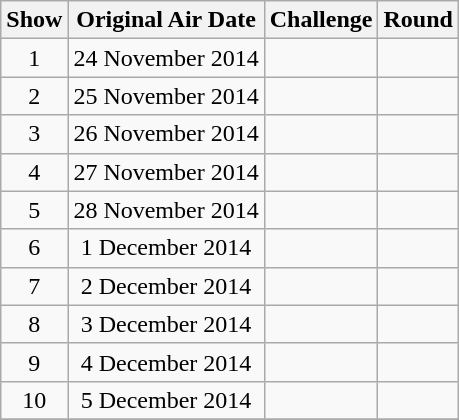<table class="wikitable"  style="text-align:center;">
<tr>
<th>Show</th>
<th>Original Air Date</th>
<th>Challenge</th>
<th>Round</th>
</tr>
<tr>
<td>1</td>
<td>24 November 2014</td>
<td></td>
<td></td>
</tr>
<tr>
<td>2</td>
<td>25 November 2014</td>
<td></td>
<td></td>
</tr>
<tr>
<td>3</td>
<td>26 November 2014</td>
<td></td>
<td></td>
</tr>
<tr>
<td>4</td>
<td>27 November 2014</td>
<td></td>
<td></td>
</tr>
<tr>
<td>5</td>
<td>28 November 2014</td>
<td></td>
<td></td>
</tr>
<tr>
<td>6</td>
<td>1 December 2014</td>
<td></td>
<td></td>
</tr>
<tr>
<td>7</td>
<td>2 December 2014</td>
<td></td>
<td></td>
</tr>
<tr>
<td>8</td>
<td>3 December 2014</td>
<td></td>
<td></td>
</tr>
<tr>
<td>9</td>
<td>4 December 2014</td>
<td></td>
<td></td>
</tr>
<tr>
<td>10</td>
<td>5 December 2014</td>
<td></td>
<td></td>
</tr>
<tr>
</tr>
</table>
